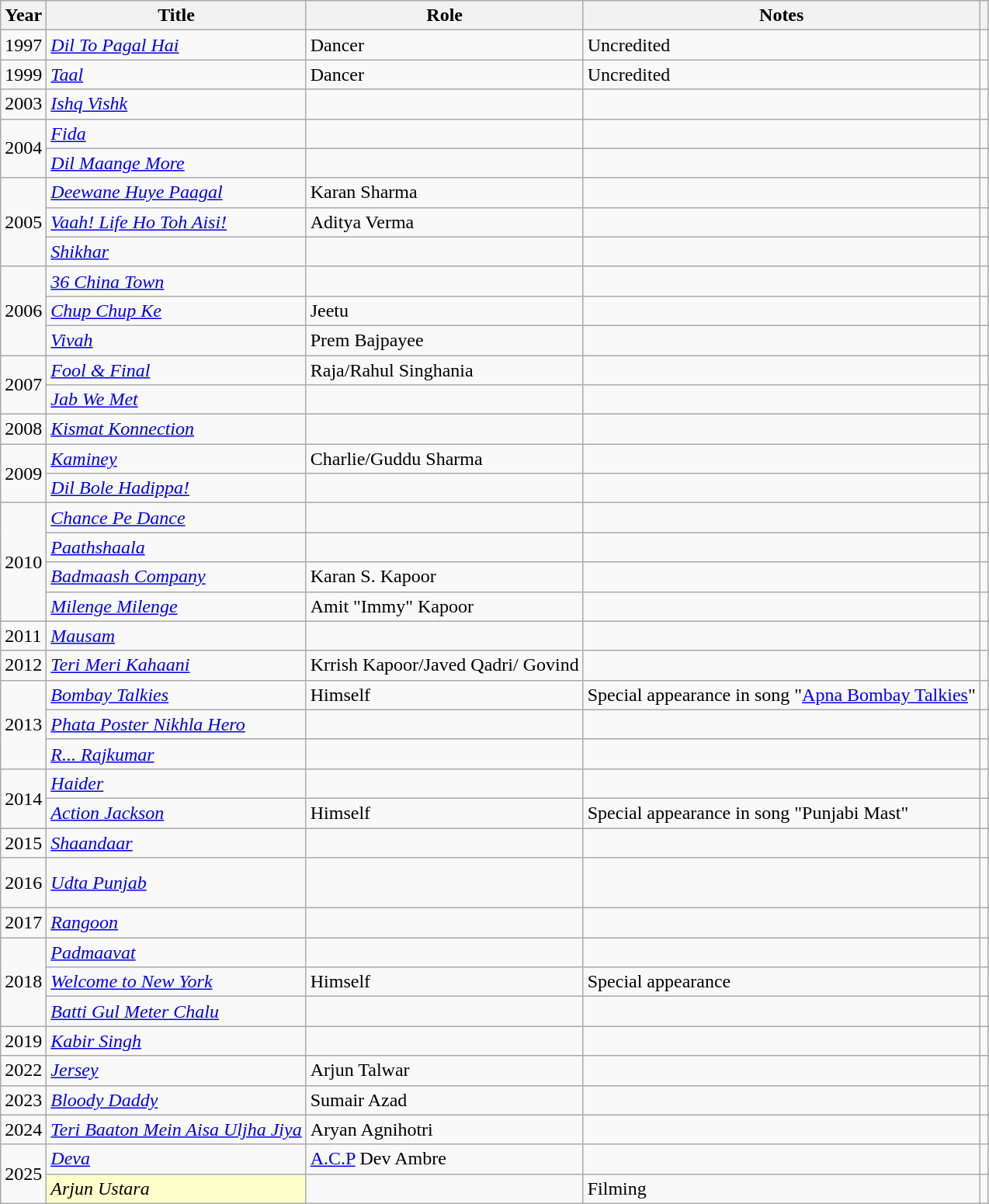<table class="wikitable plainrowheaders sortable" style="margin-right: 0;">
<tr>
<th scope="col">Year</th>
<th scope="col">Title</th>
<th scope="col">Role</th>
<th scope="col" class="unsortable">Notes</th>
<th scope="col" class="unsortable"></th>
</tr>
<tr>
<td>1997</td>
<td scope="row"><em><a href='#'>Dil To Pagal Hai</a></em></td>
<td>Dancer</td>
<td>Uncredited</td>
<td style="text-align: center;"></td>
</tr>
<tr>
<td>1999</td>
<td scope="row"><em><a href='#'>Taal</a></em></td>
<td>Dancer</td>
<td>Uncredited</td>
<td style="text-align: center;"></td>
</tr>
<tr>
<td>2003</td>
<td scope="row"><em><a href='#'>Ishq Vishk</a></em></td>
<td></td>
<td></td>
<td style="text-align: center;"></td>
</tr>
<tr>
<td rowspan="2">2004</td>
<td scope="row"><em><a href='#'>Fida</a></em></td>
<td></td>
<td></td>
<td style="text-align: center;"></td>
</tr>
<tr>
<td scope="row"><em><a href='#'>Dil Maange More</a></em></td>
<td></td>
<td></td>
<td style="text-align: center;"></td>
</tr>
<tr>
<td rowspan="3">2005</td>
<td scope="row"><em><a href='#'>Deewane Huye Paagal</a></em></td>
<td>Karan Sharma</td>
<td></td>
<td style="text-align: center;"></td>
</tr>
<tr>
<td scope="row"><em><a href='#'>Vaah! Life Ho Toh Aisi!</a></em></td>
<td>Aditya Verma</td>
<td></td>
<td style="text-align: center;"></td>
</tr>
<tr>
<td scope="row"><em><a href='#'>Shikhar</a></em></td>
<td></td>
<td></td>
<td style="text-align: center;"></td>
</tr>
<tr>
<td rowspan="3">2006</td>
<td scope="row"><em><a href='#'>36 China Town</a></em></td>
<td></td>
<td></td>
<td style="text-align: center;"></td>
</tr>
<tr>
<td scope="row"><em><a href='#'>Chup Chup Ke</a></em></td>
<td>Jeetu</td>
<td></td>
<td style="text-align: center;"></td>
</tr>
<tr>
<td scope="row"><em><a href='#'>Vivah</a></em></td>
<td>Prem Bajpayee</td>
<td></td>
<td style="text-align: center;"></td>
</tr>
<tr>
<td rowspan="2">2007</td>
<td scope="row"><em><a href='#'>Fool & Final</a></em></td>
<td>Raja/Rahul Singhania</td>
<td></td>
<td style="text-align: center;"></td>
</tr>
<tr>
<td scope="row"><em><a href='#'>Jab We Met</a></em></td>
<td></td>
<td></td>
<td style="text-align: center;"><br></td>
</tr>
<tr>
<td>2008</td>
<td scope="row"><em><a href='#'>Kismat Konnection</a></em></td>
<td></td>
<td></td>
<td style="text-align: center;"></td>
</tr>
<tr>
<td rowspan="2">2009</td>
<td scope="row"><em><a href='#'>Kaminey</a></em></td>
<td>Charlie/Guddu Sharma</td>
<td></td>
<td style="text-align: center;"><br></td>
</tr>
<tr>
<td scope="row"><em><a href='#'>Dil Bole Hadippa!</a></em></td>
<td></td>
<td></td>
<td style="text-align: center;"></td>
</tr>
<tr>
<td rowspan="4">2010</td>
<td scope="row"><em><a href='#'>Chance Pe Dance</a></em></td>
<td></td>
<td></td>
<td style="text-align: center;"></td>
</tr>
<tr>
<td scope="row"><em><a href='#'>Paathshaala</a></em></td>
<td></td>
<td></td>
<td style="text-align: center;"></td>
</tr>
<tr>
<td scope="row"><em><a href='#'>Badmaash Company</a></em></td>
<td>Karan S. Kapoor</td>
<td></td>
<td style="text-align: center;"></td>
</tr>
<tr>
<td scope="row"><em><a href='#'>Milenge Milenge</a></em></td>
<td>Amit "Immy" Kapoor</td>
<td></td>
<td style="text-align: center;"></td>
</tr>
<tr>
<td>2011</td>
<td scope="row"><em><a href='#'>Mausam</a></em></td>
<td></td>
<td></td>
<td style="text-align: center;"></td>
</tr>
<tr>
<td>2012</td>
<td scope="row"><em><a href='#'>Teri Meri Kahaani</a></em></td>
<td>Krrish Kapoor/Javed Qadri/ Govind</td>
<td></td>
<td style="text-align: center;"></td>
</tr>
<tr>
<td rowspan="3">2013</td>
<td scope="row"><em><a href='#'>Bombay Talkies</a></em></td>
<td>Himself</td>
<td>Special appearance in song "<a href='#'>Apna Bombay Talkies</a>"</td>
<td style="text-align: center;"></td>
</tr>
<tr>
<td scope="row"><em><a href='#'>Phata Poster Nikhla Hero</a></em></td>
<td></td>
<td></td>
<td style="text-align: center;"></td>
</tr>
<tr>
<td scope="row"><em><a href='#'>R... Rajkumar</a></em></td>
<td></td>
<td></td>
<td style="text-align: center;"></td>
</tr>
<tr>
<td rowspan="2">2014</td>
<td scope="row"><em><a href='#'>Haider</a></em></td>
<td></td>
<td></td>
<td style="text-align: center;"><br></td>
</tr>
<tr>
<td scope="row"><em><a href='#'>Action Jackson</a></em></td>
<td>Himself</td>
<td>Special appearance in song "Punjabi Mast"</td>
<td style="text-align: center;"></td>
</tr>
<tr>
<td>2015</td>
<td scope="row"><em><a href='#'>Shaandaar</a></em></td>
<td></td>
<td></td>
<td style="text-align: center;"></td>
</tr>
<tr>
<td>2016</td>
<td scope="row"><em><a href='#'>Udta Punjab</a></em></td>
<td></td>
<td></td>
<td style="text-align: center;"><br><br></td>
</tr>
<tr>
<td>2017</td>
<td scope="row"><em><a href='#'>Rangoon</a></em></td>
<td></td>
<td></td>
<td style="text-align: center;"></td>
</tr>
<tr>
<td rowspan="3">2018</td>
<td scope="row"><em><a href='#'>Padmaavat</a></em></td>
<td></td>
<td></td>
<td style="text-align: center;"></td>
</tr>
<tr>
<td scope="row"><em><a href='#'>Welcome to New York</a></em></td>
<td>Himself</td>
<td>Special appearance</td>
<td style="text-align: center;"></td>
</tr>
<tr>
<td scope="row"><em><a href='#'>Batti Gul Meter Chalu</a></em></td>
<td></td>
<td></td>
<td style="text-align: center;"></td>
</tr>
<tr>
<td>2019</td>
<td scope="row"><em><a href='#'>Kabir Singh</a></em></td>
<td></td>
<td></td>
<td style="text-align: center;"></td>
</tr>
<tr>
<td>2022</td>
<td scope="row"><em><a href='#'>Jersey</a></em></td>
<td>Arjun Talwar</td>
<td></td>
<td style="text-align: center;"></td>
</tr>
<tr>
<td>2023</td>
<td scope="row"><em><a href='#'>Bloody Daddy</a></em></td>
<td>Sumair Azad</td>
<td></td>
<td style="text-align: center;"></td>
</tr>
<tr>
<td>2024</td>
<td scope="row"><em><a href='#'>Teri Baaton Mein Aisa Uljha Jiya</a></em></td>
<td>Aryan Agnihotri</td>
<td></td>
<td style="text-align: center;"></td>
</tr>
<tr>
<td rowspan="2">2025</td>
<td scope="row"><em><a href='#'>Deva</a></em></td>
<td><a href='#'>A.C.P</a> Dev Ambre</td>
<td></td>
<td style="text-align: center;"></td>
</tr>
<tr>
<td scope="row" style="background:#FFFFCC;"><em>Arjun Ustara</em> </td>
<td></td>
<td>Filming</td>
<td style="text-align: center;"></td>
</tr>
</table>
